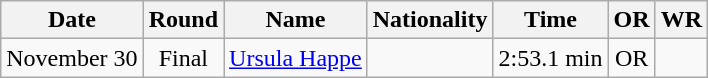<table class="wikitable" style="text-align:center">
<tr>
<th>Date</th>
<th>Round</th>
<th>Name</th>
<th>Nationality</th>
<th>Time</th>
<th>OR</th>
<th>WR</th>
</tr>
<tr>
<td>November 30</td>
<td>Final</td>
<td align="left"><a href='#'>Ursula Happe</a></td>
<td align="left"></td>
<td>2:53.1 min</td>
<td>OR</td>
<td></td>
</tr>
</table>
